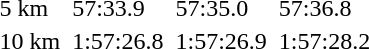<table>
<tr>
<td>5 km<br></td>
<td></td>
<td>57:33.9</td>
<td></td>
<td>57:35.0</td>
<td></td>
<td>57:36.8</td>
</tr>
<tr>
<td>10 km<br></td>
<td></td>
<td>1:57:26.8</td>
<td></td>
<td>1:57:26.9</td>
<td></td>
<td>1:57:28.2</td>
</tr>
</table>
